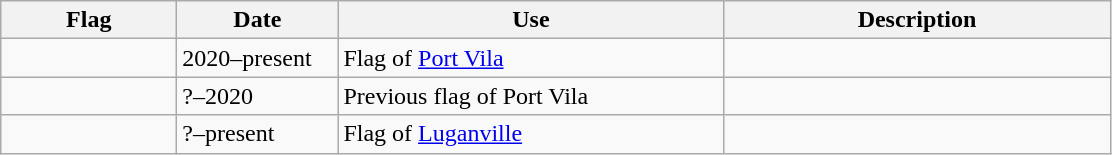<table class="wikitable">
<tr>
<th style="width:110px;">Flag</th>
<th style="width:100px;">Date</th>
<th style="width:250px;">Use</th>
<th style="width:250px;">Description</th>
</tr>
<tr>
<td></td>
<td>2020–present</td>
<td>Flag of <a href='#'>Port Vila</a></td>
<td></td>
</tr>
<tr>
<td></td>
<td>?–2020</td>
<td>Previous flag of Port Vila</td>
<td></td>
</tr>
<tr>
<td></td>
<td>?–present</td>
<td>Flag of <a href='#'>Luganville</a></td>
<td></td>
</tr>
</table>
